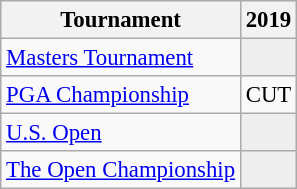<table class="wikitable" style="font-size:95%;text-align:center;">
<tr>
<th>Tournament</th>
<th>2019</th>
</tr>
<tr>
<td align=left><a href='#'>Masters Tournament</a></td>
<td style="background:#eeeeee;"></td>
</tr>
<tr>
<td align=left><a href='#'>PGA Championship</a></td>
<td>CUT</td>
</tr>
<tr>
<td align=left><a href='#'>U.S. Open</a></td>
<td style="background:#eeeeee;"></td>
</tr>
<tr>
<td align=left><a href='#'>The Open Championship</a></td>
<td style="background:#eeeeee;"></td>
</tr>
</table>
